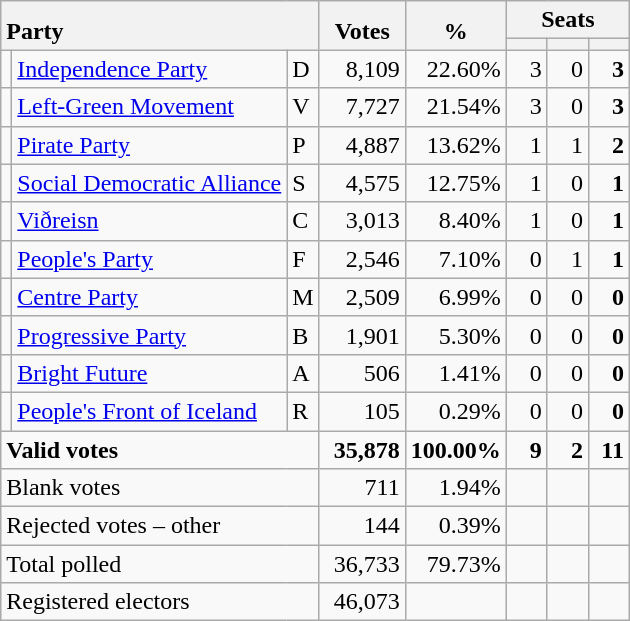<table class="wikitable" border="1" style="text-align:right;">
<tr>
<th style="text-align:left;" valign=bottom rowspan=2 colspan=3>Party</th>
<th align=center valign=bottom rowspan=2 width="50">Votes</th>
<th align=center valign=bottom rowspan=2 width="50">%</th>
<th colspan=3>Seats</th>
</tr>
<tr>
<th align=center valign=bottom width="20"><small></small></th>
<th align=center valign=bottom width="20"><small><a href='#'></a></small></th>
<th align=center valign=bottom width="20"><small></small></th>
</tr>
<tr>
<td></td>
<td align=left><a href='#'>Independence Party</a></td>
<td align=left>D</td>
<td>8,109</td>
<td>22.60%</td>
<td>3</td>
<td>0</td>
<td><strong>3</strong></td>
</tr>
<tr>
<td></td>
<td align=left><a href='#'>Left-Green Movement</a></td>
<td align=left>V</td>
<td>7,727</td>
<td>21.54%</td>
<td>3</td>
<td>0</td>
<td><strong>3</strong></td>
</tr>
<tr>
<td></td>
<td align=left><a href='#'>Pirate Party</a></td>
<td align=left>P</td>
<td>4,887</td>
<td>13.62%</td>
<td>1</td>
<td>1</td>
<td><strong>2</strong></td>
</tr>
<tr>
<td></td>
<td align=left style="white-space: nowrap;"><a href='#'>Social Democratic Alliance</a></td>
<td align=left>S</td>
<td>4,575</td>
<td>12.75%</td>
<td>1</td>
<td>0</td>
<td><strong>1</strong></td>
</tr>
<tr>
<td></td>
<td align=left><a href='#'>Viðreisn</a></td>
<td align=left>C</td>
<td>3,013</td>
<td>8.40%</td>
<td>1</td>
<td>0</td>
<td><strong>1</strong></td>
</tr>
<tr>
<td></td>
<td align=left><a href='#'>People's Party</a></td>
<td align=left>F</td>
<td>2,546</td>
<td>7.10%</td>
<td>0</td>
<td>1</td>
<td><strong>1</strong></td>
</tr>
<tr>
<td></td>
<td align=left><a href='#'>Centre Party</a></td>
<td align=left>M</td>
<td>2,509</td>
<td>6.99%</td>
<td>0</td>
<td>0</td>
<td><strong>0</strong></td>
</tr>
<tr>
<td></td>
<td align=left><a href='#'>Progressive Party</a></td>
<td align=left>B</td>
<td>1,901</td>
<td>5.30%</td>
<td>0</td>
<td>0</td>
<td><strong>0</strong></td>
</tr>
<tr>
<td></td>
<td align=left><a href='#'>Bright Future</a></td>
<td align=left>A</td>
<td>506</td>
<td>1.41%</td>
<td>0</td>
<td>0</td>
<td><strong>0</strong></td>
</tr>
<tr>
<td></td>
<td align=left><a href='#'>People's Front of Iceland</a></td>
<td align=left>R</td>
<td>105</td>
<td>0.29%</td>
<td>0</td>
<td>0</td>
<td><strong>0</strong></td>
</tr>
<tr style="font-weight:bold">
<td align=left colspan=3>Valid votes</td>
<td>35,878</td>
<td>100.00%</td>
<td>9</td>
<td>2</td>
<td>11</td>
</tr>
<tr>
<td align=left colspan=3>Blank votes</td>
<td>711</td>
<td>1.94%</td>
<td></td>
<td></td>
<td></td>
</tr>
<tr>
<td align=left colspan=3>Rejected votes – other</td>
<td>144</td>
<td>0.39%</td>
<td></td>
<td></td>
<td></td>
</tr>
<tr>
<td align=left colspan=3>Total polled</td>
<td>36,733</td>
<td>79.73%</td>
<td></td>
<td></td>
<td></td>
</tr>
<tr>
<td align=left colspan=3>Registered electors</td>
<td>46,073</td>
<td></td>
<td></td>
<td></td>
<td></td>
</tr>
</table>
